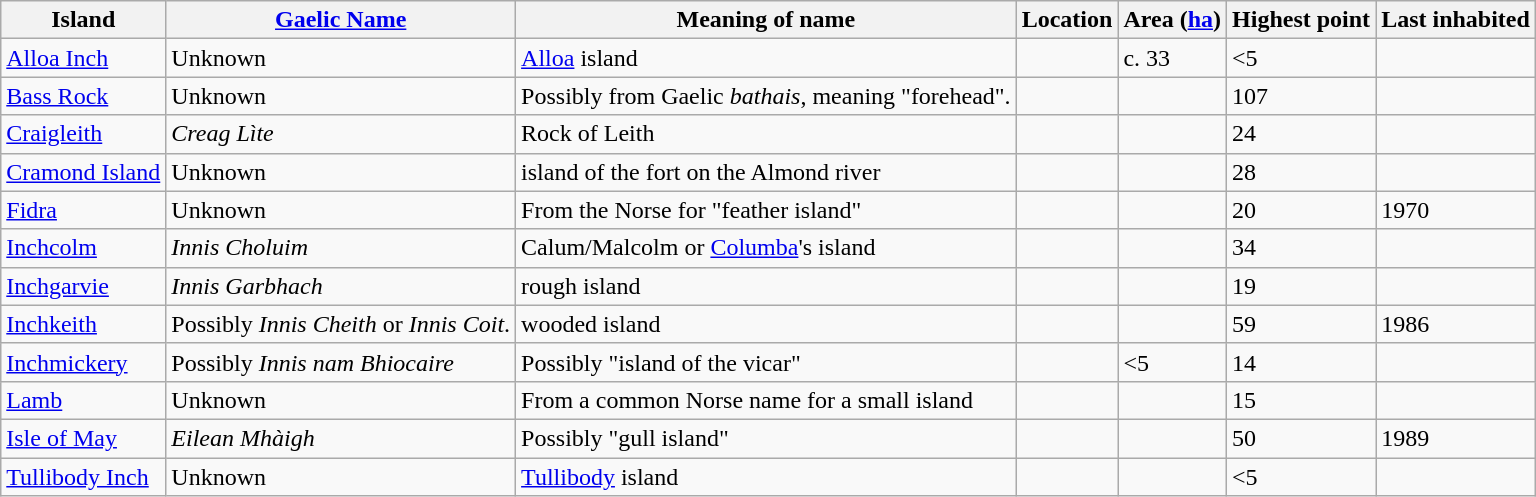<table class="wikitable sortable">
<tr>
<th>Island</th>
<th><a href='#'>Gaelic Name</a></th>
<th>Meaning of name</th>
<th>Location</th>
<th>Area (<a href='#'>ha</a>)</th>
<th>Highest point</th>
<th>Last inhabited</th>
</tr>
<tr>
<td><a href='#'>Alloa Inch</a></td>
<td>Unknown</td>
<td><a href='#'>Alloa</a> island</td>
<td></td>
<td> c. 33</td>
<td><5</td>
<td></td>
</tr>
<tr>
<td><a href='#'>Bass Rock</a></td>
<td>Unknown</td>
<td>Possibly from Gaelic <em>bathais</em>, meaning "forehead".</td>
<td></td>
<td></td>
<td>107</td>
<td></td>
</tr>
<tr>
<td><a href='#'>Craigleith</a></td>
<td><em>Creag Lìte</em></td>
<td>Rock of Leith</td>
<td></td>
<td></td>
<td>24</td>
<td></td>
</tr>
<tr>
<td><a href='#'>Cramond Island</a></td>
<td>Unknown</td>
<td>island of the fort on the Almond river</td>
<td></td>
<td></td>
<td>28</td>
<td></td>
</tr>
<tr>
<td><a href='#'>Fidra</a></td>
<td>Unknown</td>
<td>From the Norse for "feather island"</td>
<td></td>
<td></td>
<td>20</td>
<td>1970</td>
</tr>
<tr>
<td><a href='#'>Inchcolm</a></td>
<td><em>Innis Choluim </em></td>
<td>Calum/Malcolm or <a href='#'>Columba</a>'s island</td>
<td></td>
<td></td>
<td>34</td>
<td></td>
</tr>
<tr>
<td><a href='#'>Inchgarvie</a></td>
<td><em>Innis Garbhach</em></td>
<td>rough island</td>
<td></td>
<td></td>
<td>19</td>
<td></td>
</tr>
<tr>
<td><a href='#'>Inchkeith</a></td>
<td>Possibly <em>Innis Cheith</em> or <em>Innis Coit</em>.</td>
<td>wooded island</td>
<td></td>
<td></td>
<td>59</td>
<td>1986</td>
</tr>
<tr>
<td><a href='#'>Inchmickery</a></td>
<td>Possibly <em>Innis nam Bhiocaire</em></td>
<td>Possibly "island of the vicar"</td>
<td></td>
<td> <5</td>
<td>14</td>
<td></td>
</tr>
<tr>
<td><a href='#'>Lamb</a></td>
<td>Unknown</td>
<td>From a common Norse name for a small island</td>
<td></td>
<td></td>
<td>15</td>
<td></td>
</tr>
<tr>
<td><a href='#'>Isle of May</a></td>
<td><em>Eilean Mhàigh </em></td>
<td>Possibly "gull island"</td>
<td></td>
<td></td>
<td>50</td>
<td>1989</td>
</tr>
<tr>
<td><a href='#'>Tullibody Inch</a></td>
<td>Unknown</td>
<td><a href='#'>Tullibody</a> island</td>
<td></td>
<td></td>
<td><5</td>
<td></td>
</tr>
</table>
